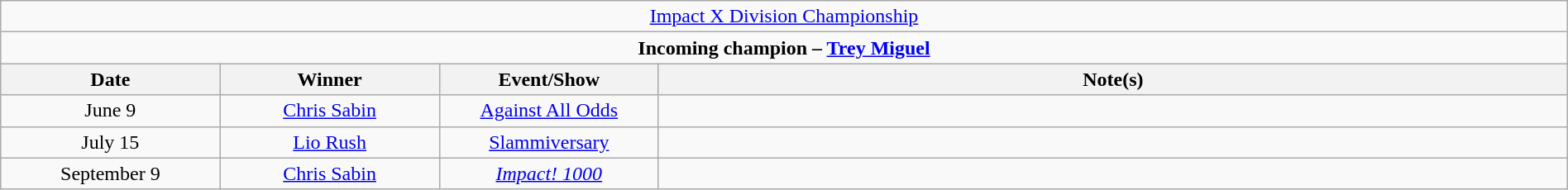<table class="wikitable" style="text-align:center; width:100%;">
<tr>
<td colspan="5" style="text-align: center;"><a href='#'>Impact X Division Championship</a></td>
</tr>
<tr>
<td colspan="5" style="text-align: center;"><strong>Incoming champion – <a href='#'>Trey Miguel</a></strong></td>
</tr>
<tr>
<th width=14%>Date</th>
<th width=14%>Winner</th>
<th width=14%>Event/Show</th>
<th width=58%>Note(s)</th>
</tr>
<tr>
<td>June 9</td>
<td><a href='#'>Chris Sabin</a></td>
<td><a href='#'>Against All Odds</a></td>
<td></td>
</tr>
<tr>
<td>July 15</td>
<td><a href='#'>Lio Rush</a></td>
<td><a href='#'>Slammiversary</a></td>
<td></td>
</tr>
<tr>
<td>September 9<br></td>
<td><a href='#'>Chris Sabin</a></td>
<td><a href='#'><em>Impact! 1000</em></a><br></td>
<td></td>
</tr>
</table>
